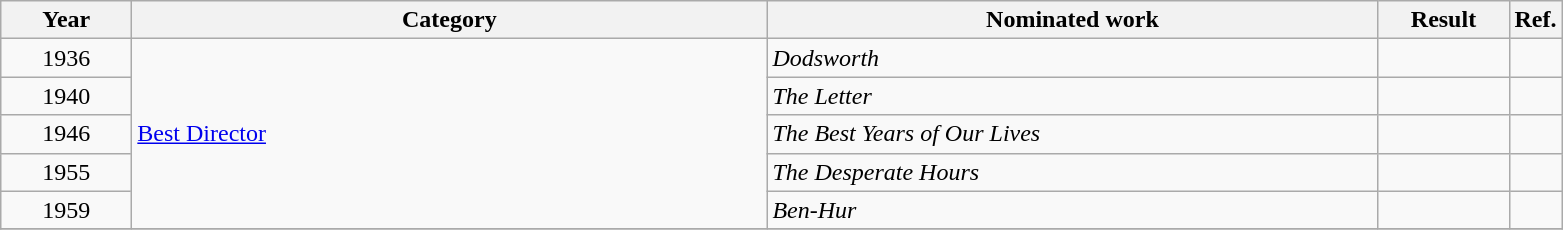<table class=wikitable>
<tr>
<th scope="col" style="width:5em;">Year</th>
<th scope="col" style="width:26em;">Category</th>
<th scope="col" style="width:25em;">Nominated work</th>
<th scope="col" style="width:5em;">Result</th>
<th>Ref.</th>
</tr>
<tr>
<td style="text-align:center;">1936</td>
<td rowspan=5><a href='#'>Best Director</a></td>
<td><em>Dodsworth</em></td>
<td></td>
<td></td>
</tr>
<tr>
<td style="text-align:center;">1940</td>
<td><em>The Letter</em></td>
<td></td>
<td></td>
</tr>
<tr>
<td style="text-align:center;">1946</td>
<td><em>The Best Years of Our Lives</em></td>
<td></td>
<td></td>
</tr>
<tr>
<td style="text-align:center;">1955</td>
<td><em>The Desperate Hours</em></td>
<td></td>
<td></td>
</tr>
<tr>
<td style="text-align:center;">1959</td>
<td><em>Ben-Hur</em></td>
<td></td>
<td></td>
</tr>
<tr>
</tr>
</table>
